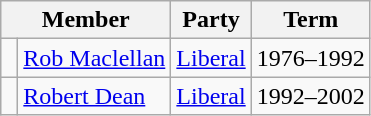<table class="wikitable">
<tr>
<th colspan="2">Member</th>
<th>Party</th>
<th>Term</th>
</tr>
<tr>
<td> </td>
<td><a href='#'>Rob Maclellan</a></td>
<td><a href='#'>Liberal</a></td>
<td>1976–1992</td>
</tr>
<tr>
<td> </td>
<td><a href='#'>Robert Dean</a></td>
<td><a href='#'>Liberal</a></td>
<td>1992–2002</td>
</tr>
</table>
